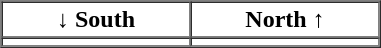<table border="1" cellpadding="2" cellspacing="0">
<tr>
<th>↓ South</th>
<th>North ↑</th>
</tr>
<tr>
<td align="center" width="120pt"></td>
<td align="center" width="120pt"></td>
</tr>
<tr>
</tr>
</table>
